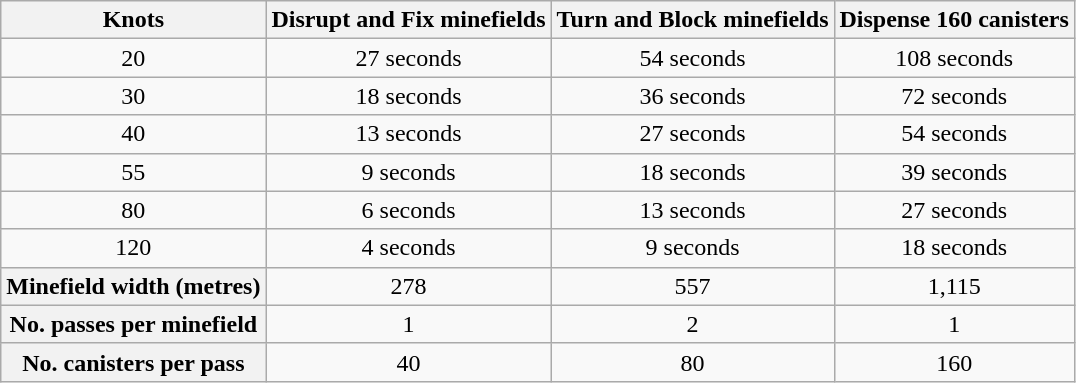<table class="wikitable" style="text-align: center;">
<tr>
<th>Knots</th>
<th>Disrupt and Fix minefields</th>
<th>Turn and Block minefields</th>
<th>Dispense 160 canisters</th>
</tr>
<tr>
<td>20</td>
<td>27 seconds</td>
<td>54 seconds</td>
<td>108 seconds</td>
</tr>
<tr>
<td>30</td>
<td>18 seconds</td>
<td>36 seconds</td>
<td>72 seconds</td>
</tr>
<tr>
<td>40</td>
<td>13 seconds</td>
<td>27 seconds</td>
<td>54 seconds</td>
</tr>
<tr>
<td>55</td>
<td>9 seconds</td>
<td>18 seconds</td>
<td>39 seconds</td>
</tr>
<tr>
<td>80</td>
<td>6 seconds</td>
<td>13 seconds</td>
<td>27 seconds</td>
</tr>
<tr>
<td>120</td>
<td>4 seconds</td>
<td>9 seconds</td>
<td>18 seconds</td>
</tr>
<tr>
<th>Minefield width (metres)</th>
<td>278</td>
<td>557</td>
<td>1,115</td>
</tr>
<tr>
<th>No. passes per minefield</th>
<td>1</td>
<td>2</td>
<td>1</td>
</tr>
<tr>
<th>No. canisters per pass</th>
<td>40</td>
<td>80</td>
<td>160</td>
</tr>
</table>
